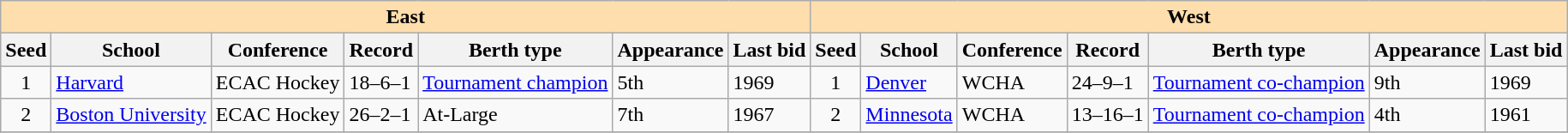<table class="wikitable">
<tr>
<th colspan="7" style="background:#ffdead;">East</th>
<th colspan="7" style="background:#ffdead;">West</th>
</tr>
<tr>
<th>Seed</th>
<th>School</th>
<th>Conference</th>
<th>Record</th>
<th>Berth type</th>
<th>Appearance</th>
<th>Last bid</th>
<th>Seed</th>
<th>School</th>
<th>Conference</th>
<th>Record</th>
<th>Berth type</th>
<th>Appearance</th>
<th>Last bid</th>
</tr>
<tr>
<td align=center>1</td>
<td><a href='#'>Harvard</a></td>
<td>ECAC Hockey</td>
<td>18–6–1</td>
<td><a href='#'>Tournament champion</a></td>
<td>5th</td>
<td>1969</td>
<td align=center>1</td>
<td><a href='#'>Denver</a></td>
<td>WCHA</td>
<td>24–9–1</td>
<td><a href='#'>Tournament co-champion</a></td>
<td>9th</td>
<td>1969</td>
</tr>
<tr>
<td align=center>2</td>
<td><a href='#'>Boston University</a></td>
<td>ECAC Hockey</td>
<td>26–2–1</td>
<td>At-Large</td>
<td>7th</td>
<td>1967</td>
<td align=center>2</td>
<td><a href='#'>Minnesota</a></td>
<td>WCHA</td>
<td>13–16–1</td>
<td><a href='#'>Tournament co-champion</a></td>
<td>4th</td>
<td>1961</td>
</tr>
<tr>
</tr>
</table>
